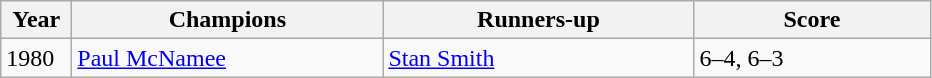<table class="wikitable">
<tr>
<th style="width:40px">Year</th>
<th style="width:200px">Champions</th>
<th style="width:200px">Runners-up</th>
<th style="width:150px" class="unsortable">Score</th>
</tr>
<tr>
<td>1980</td>
<td> <a href='#'>Paul McNamee</a></td>
<td> <a href='#'>Stan Smith</a></td>
<td>6–4, 6–3</td>
</tr>
</table>
